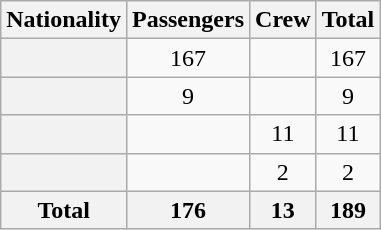<table class="wikitable sortable plainrowheaders" style="text-align:center;">
<tr>
<th scope="col">Nationality</th>
<th scope="col">Passengers</th>
<th scope="col">Crew</th>
<th scope="col">Total</th>
</tr>
<tr>
<th scope="row"></th>
<td>167</td>
<td></td>
<td>167</td>
</tr>
<tr>
<th scope="row"></th>
<td>9</td>
<td></td>
<td>9</td>
</tr>
<tr>
<th scope="row"></th>
<td></td>
<td>11</td>
<td>11</td>
</tr>
<tr>
<th scope="row"></th>
<td></td>
<td>2</td>
<td>2</td>
</tr>
<tr>
<th>Total</th>
<th>176</th>
<th>13</th>
<th>189</th>
</tr>
</table>
